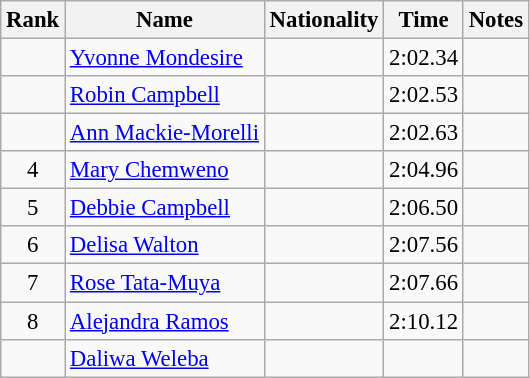<table class="wikitable sortable" style="text-align:center;font-size:95%">
<tr>
<th>Rank</th>
<th>Name</th>
<th>Nationality</th>
<th>Time</th>
<th>Notes</th>
</tr>
<tr>
<td></td>
<td align=left><a href='#'>Yvonne Mondesire</a></td>
<td align=left></td>
<td>2:02.34</td>
<td></td>
</tr>
<tr>
<td></td>
<td align=left><a href='#'>Robin Campbell</a></td>
<td align=left></td>
<td>2:02.53</td>
<td></td>
</tr>
<tr>
<td></td>
<td align=left><a href='#'>Ann Mackie-Morelli</a></td>
<td align=left></td>
<td>2:02.63</td>
<td></td>
</tr>
<tr>
<td>4</td>
<td align=left><a href='#'>Mary Chemweno</a></td>
<td align=left></td>
<td>2:04.96</td>
<td></td>
</tr>
<tr>
<td>5</td>
<td align=left><a href='#'>Debbie Campbell</a></td>
<td align=left></td>
<td>2:06.50</td>
<td></td>
</tr>
<tr>
<td>6</td>
<td align=left><a href='#'>Delisa Walton</a></td>
<td align=left></td>
<td>2:07.56</td>
<td></td>
</tr>
<tr>
<td>7</td>
<td align=left><a href='#'>Rose Tata-Muya</a></td>
<td align=left></td>
<td>2:07.66</td>
<td></td>
</tr>
<tr>
<td>8</td>
<td align=left><a href='#'>Alejandra Ramos</a></td>
<td align=left></td>
<td>2:10.12</td>
<td></td>
</tr>
<tr>
<td></td>
<td align=left><a href='#'>Daliwa Weleba</a></td>
<td align=left></td>
<td></td>
<td></td>
</tr>
</table>
